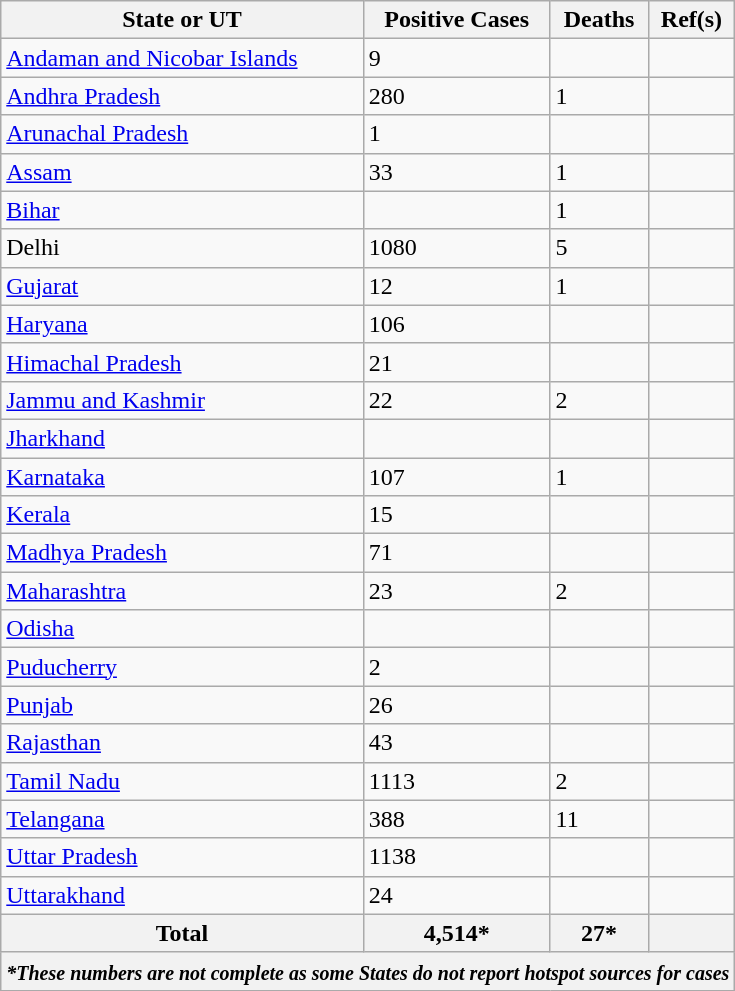<table class="wikitable sortable">
<tr>
<th>State or UT</th>
<th>Positive Cases</th>
<th>Deaths</th>
<th>Ref(s)</th>
</tr>
<tr>
<td><a href='#'>Andaman and Nicobar Islands</a></td>
<td>9</td>
<td></td>
<td></td>
</tr>
<tr>
<td><a href='#'>Andhra Pradesh</a></td>
<td>280</td>
<td>1</td>
<td></td>
</tr>
<tr>
<td><a href='#'>Arunachal Pradesh</a></td>
<td>1</td>
<td></td>
<td></td>
</tr>
<tr>
<td><a href='#'>Assam</a></td>
<td>33</td>
<td>1</td>
<td></td>
</tr>
<tr>
<td><a href='#'>Bihar</a></td>
<td></td>
<td>1</td>
<td></td>
</tr>
<tr>
<td>Delhi</td>
<td>1080</td>
<td>5</td>
<td></td>
</tr>
<tr>
<td><a href='#'>Gujarat</a></td>
<td>12</td>
<td>1</td>
<td></td>
</tr>
<tr>
<td><a href='#'>Haryana</a></td>
<td>106</td>
<td></td>
<td></td>
</tr>
<tr>
<td><a href='#'>Himachal Pradesh</a></td>
<td>21</td>
<td></td>
<td></td>
</tr>
<tr>
<td><a href='#'>Jammu and Kashmir</a></td>
<td>22</td>
<td>2</td>
<td></td>
</tr>
<tr>
<td><a href='#'>Jharkhand</a></td>
<td></td>
<td></td>
<td></td>
</tr>
<tr>
<td><a href='#'>Karnataka</a></td>
<td>107</td>
<td>1</td>
<td></td>
</tr>
<tr>
<td><a href='#'>Kerala</a></td>
<td>15</td>
<td></td>
<td></td>
</tr>
<tr>
<td><a href='#'>Madhya Pradesh</a></td>
<td>71</td>
<td></td>
<td></td>
</tr>
<tr>
<td><a href='#'>Maharashtra</a></td>
<td>23</td>
<td>2</td>
<td></td>
</tr>
<tr>
<td><a href='#'>Odisha</a></td>
<td></td>
<td></td>
<td></td>
</tr>
<tr>
<td><a href='#'>Puducherry</a></td>
<td>2</td>
<td></td>
<td></td>
</tr>
<tr>
<td><a href='#'>Punjab</a></td>
<td>26</td>
<td></td>
<td></td>
</tr>
<tr>
<td><a href='#'>Rajasthan</a></td>
<td>43</td>
<td></td>
<td></td>
</tr>
<tr>
<td><a href='#'>Tamil Nadu</a></td>
<td>1113</td>
<td>2</td>
<td></td>
</tr>
<tr>
<td><a href='#'>Telangana</a></td>
<td>388</td>
<td>11</td>
<td></td>
</tr>
<tr>
<td><a href='#'>Uttar Pradesh</a></td>
<td>1138</td>
<td></td>
<td></td>
</tr>
<tr>
<td><a href='#'>Uttarakhand</a></td>
<td>24</td>
<td></td>
<td></td>
</tr>
<tr>
<th>Total</th>
<th>4,514*</th>
<th>27*</th>
<th></th>
</tr>
<tr>
<th colspan="4"><em><small>*These numbers are not complete as some States do not report hotspot sources for cases</small></em></th>
</tr>
</table>
